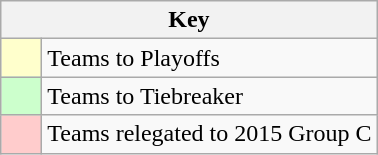<table class="wikitable" style="text-align: center;">
<tr>
<th colspan=2>Key</th>
</tr>
<tr>
<td style="background:#ffffcc; width:20px;"></td>
<td align=left>Teams to Playoffs</td>
</tr>
<tr>
<td style="background:#ccffcc; width:20px;"></td>
<td align=left>Teams to Tiebreaker</td>
</tr>
<tr>
<td style="background:#ffcccc; width:20px;"></td>
<td align=left>Teams relegated to 2015 Group C</td>
</tr>
</table>
